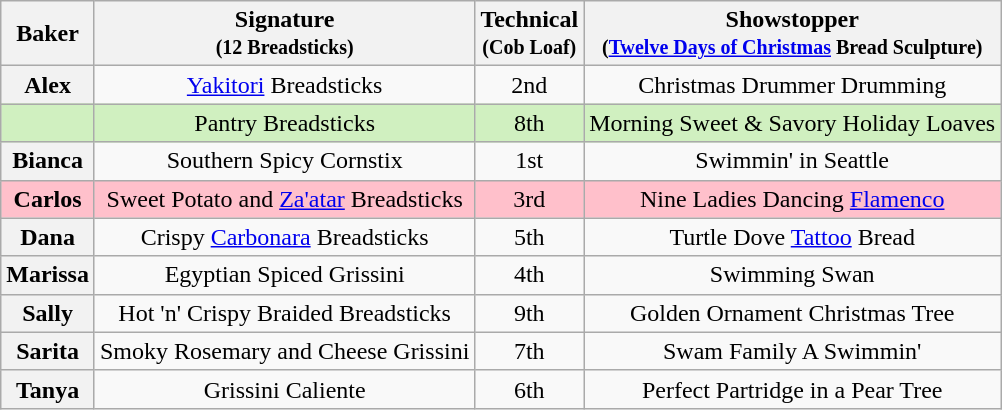<table class="wikitable sortable" style="text-align:center;">
<tr>
<th scope="col">Baker</th>
<th scope="col" class="unsortable">Signature<br><small>(12 Breadsticks)</small></th>
<th scope="col">Technical<br><small>(Cob Loaf)</small></th>
<th scope="col" class="unsortable">Showstopper<br><small>(<a href='#'>Twelve Days of Christmas</a> Bread Sculpture)</small></th>
</tr>
<tr>
<th scope="row">Alex</th>
<td><a href='#'>Yakitori</a> Breadsticks</td>
<td>2nd</td>
<td>Christmas Drummer Drumming</td>
</tr>
<tr style="background:#d0f0c0;">
<th scope="row" style="background:#d0f0c0;"></th>
<td>Pantry Breadsticks</td>
<td>8th</td>
<td>Morning Sweet & Savory Holiday Loaves</td>
</tr>
<tr>
<th scope="row">Bianca</th>
<td>Southern Spicy Cornstix</td>
<td>1st</td>
<td>Swimmin' in Seattle</td>
</tr>
<tr style="background:pink;">
<th scope="row" style="background:pink;">Carlos</th>
<td>Sweet Potato and <a href='#'>Za'atar</a> Breadsticks</td>
<td>3rd</td>
<td>Nine Ladies Dancing <a href='#'>Flamenco</a></td>
</tr>
<tr>
<th scope="row">Dana</th>
<td>Crispy <a href='#'>Carbonara</a> Breadsticks</td>
<td>5th</td>
<td>Turtle Dove <a href='#'>Tattoo</a> Bread</td>
</tr>
<tr>
<th scope="row">Marissa</th>
<td>Egyptian Spiced Grissini</td>
<td>4th</td>
<td>Swimming Swan</td>
</tr>
<tr>
<th scope="row">Sally</th>
<td>Hot 'n' Crispy Braided Breadsticks</td>
<td>9th</td>
<td>Golden Ornament Christmas Tree</td>
</tr>
<tr>
<th scope="row">Sarita</th>
<td>Smoky Rosemary and Cheese Grissini</td>
<td>7th</td>
<td>Swam Family A Swimmin'</td>
</tr>
<tr>
<th scope="row">Tanya</th>
<td>Grissini Caliente</td>
<td>6th</td>
<td>Perfect Partridge in a Pear Tree</td>
</tr>
</table>
